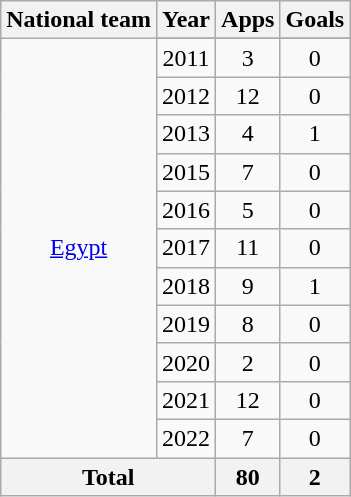<table class=wikitable style="text-align: center">
<tr>
<th>National team</th>
<th>Year</th>
<th>Apps</th>
<th>Goals</th>
</tr>
<tr>
<td rowspan=12><a href='#'>Egypt</a></td>
</tr>
<tr>
<td>2011</td>
<td>3</td>
<td>0</td>
</tr>
<tr>
<td>2012</td>
<td>12</td>
<td>0</td>
</tr>
<tr>
<td>2013</td>
<td>4</td>
<td>1</td>
</tr>
<tr>
<td>2015</td>
<td>7</td>
<td>0</td>
</tr>
<tr>
<td>2016</td>
<td>5</td>
<td>0</td>
</tr>
<tr>
<td>2017</td>
<td>11</td>
<td>0</td>
</tr>
<tr>
<td>2018</td>
<td>9</td>
<td>1</td>
</tr>
<tr>
<td>2019</td>
<td>8</td>
<td>0</td>
</tr>
<tr>
<td>2020</td>
<td>2</td>
<td>0</td>
</tr>
<tr>
<td>2021</td>
<td>12</td>
<td>0</td>
</tr>
<tr>
<td>2022</td>
<td>7</td>
<td>0</td>
</tr>
<tr>
<th colspan=2>Total</th>
<th>80</th>
<th>2</th>
</tr>
</table>
